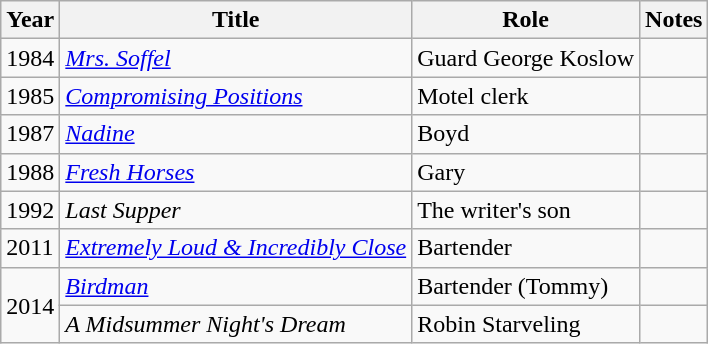<table class="wikitable sortable">
<tr>
<th>Year</th>
<th>Title</th>
<th>Role</th>
<th>Notes</th>
</tr>
<tr>
<td>1984</td>
<td><em><a href='#'>Mrs. Soffel</a></em></td>
<td>Guard George Koslow</td>
<td></td>
</tr>
<tr>
<td>1985</td>
<td><em><a href='#'>Compromising Positions</a></em></td>
<td>Motel clerk</td>
<td></td>
</tr>
<tr>
<td>1987</td>
<td><em><a href='#'>Nadine</a></em></td>
<td>Boyd</td>
<td></td>
</tr>
<tr>
<td>1988</td>
<td><em><a href='#'>Fresh Horses</a></em></td>
<td>Gary</td>
<td></td>
</tr>
<tr>
<td>1992</td>
<td><em>Last Supper</em></td>
<td>The writer's son</td>
<td></td>
</tr>
<tr>
<td>2011</td>
<td><em><a href='#'>Extremely Loud & Incredibly Close</a></em></td>
<td>Bartender</td>
<td></td>
</tr>
<tr>
<td rowspan="2">2014</td>
<td><em><a href='#'>Birdman</a></em></td>
<td>Bartender (Tommy)</td>
<td></td>
</tr>
<tr>
<td><em>A Midsummer Night's Dream</em></td>
<td>Robin Starveling</td>
<td></td>
</tr>
</table>
